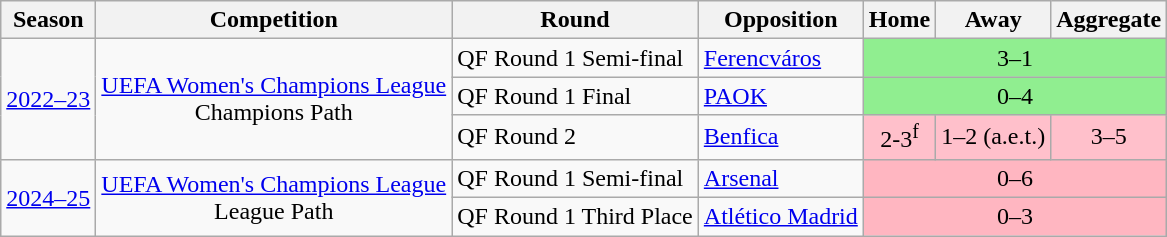<table class="wikitable" style="text-align:center">
<tr>
<th>Season</th>
<th>Competition</th>
<th>Round</th>
<th>Opposition</th>
<th>Home</th>
<th>Away</th>
<th>Aggregate</th>
</tr>
<tr>
<td rowspan=3><a href='#'>2022–23</a></td>
<td rowspan=3><a href='#'>UEFA Women's Champions League</a><br> Champions Path</td>
<td align=left>QF Round 1 Semi-final</td>
<td align=left> <a href='#'>Ferencváros</a></td>
<td colspan=3 bgcolor=lightgreen>3–1</td>
</tr>
<tr>
<td align=left>QF Round 1 Final</td>
<td align=left> <a href='#'>PAOK</a></td>
<td colspan=3 bgcolor=lightgreen>0–4</td>
</tr>
<tr>
<td align=left>QF Round 2</td>
<td align=left> <a href='#'>Benfica</a></td>
<td bgcolor=pink>2-3<sup>f</sup></td>
<td bgcolor=pink>1–2 (a.e.t.)</td>
<td bgcolor=pink>3–5</td>
</tr>
<tr>
<td rowspan="2"><a href='#'>2024–25</a></td>
<td rowspan="2"><a href='#'>UEFA Women's Champions League</a><br> League Path</td>
<td align=left>QF Round 1 Semi-final</td>
<td align=left> <a href='#'>Arsenal</a></td>
<td colspan=3 bgcolor=lightpink>0–6</td>
</tr>
<tr>
<td align=left>QF Round 1 Third Place</td>
<td align=left> <a href='#'>Atlético Madrid</a></td>
<td colspan=3 bgcolor=lightpink>0–3</td>
</tr>
</table>
